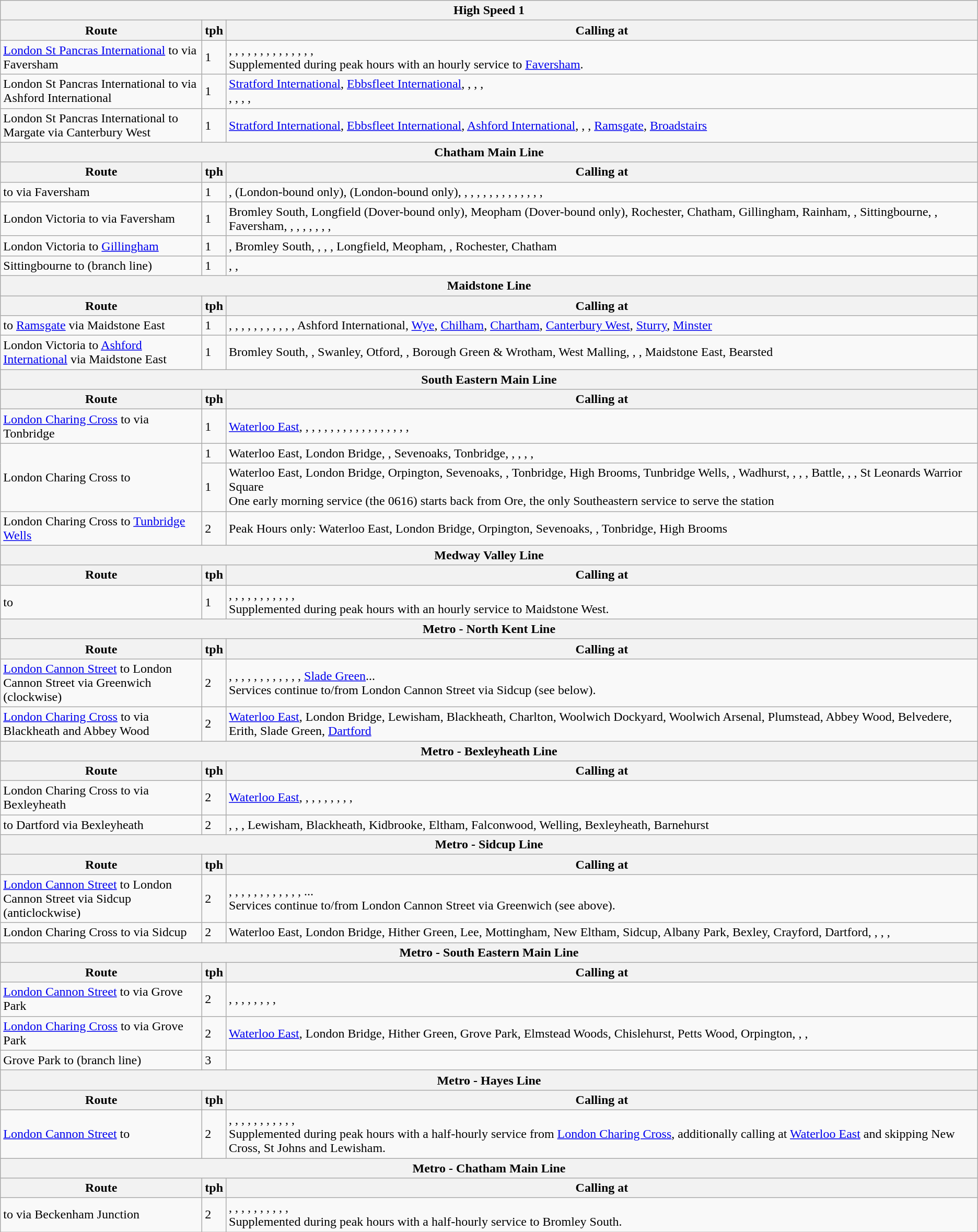<table class="wikitable">
<tr>
<th colspan="3">High Speed 1</th>
</tr>
<tr>
<th width="250px">Route</th>
<th>tph</th>
<th>Calling at</th>
</tr>
<tr>
<td><a href='#'>London St Pancras International</a> to  via Faversham</td>
<td>1</td>
<td>, , , , , , , , , , , , , , <br>Supplemented during peak hours with an hourly service to <a href='#'>Faversham</a>.</td>
</tr>
<tr>
<td>London St Pancras International to  via Ashford International</td>
<td>1</td>
<td><a href='#'>Stratford International</a>, <a href='#'>Ebbsfleet International</a>, , , ,<br>,
,
,
,
</td>
</tr>
<tr>
<td>London St Pancras International to Margate via Canterbury West</td>
<td>1</td>
<td><a href='#'>Stratford International</a>, <a href='#'>Ebbsfleet International</a>, <a href='#'>Ashford International</a>, , , <a href='#'>Ramsgate</a>, <a href='#'>Broadstairs</a></td>
</tr>
<tr>
<th colspan="3">Chatham Main Line</th>
</tr>
<tr>
<th>Route</th>
<th>tph</th>
<th>Calling at</th>
</tr>
<tr>
<td> to  via Faversham</td>
<td>1</td>
<td>,  (London-bound only),  (London-bound only), , , , , , , , , , , , , , </td>
</tr>
<tr>
<td>London Victoria to  via Faversham</td>
<td>1</td>
<td>Bromley South, Longfield (Dover-bound only), Meopham (Dover-bound only), Rochester, Chatham, Gillingham, Rainham, , Sittingbourne, , Faversham, , , , , , , , </td>
</tr>
<tr>
<td>London Victoria to <a href='#'>Gillingham</a></td>
<td>1</td>
<td>, Bromley South, , , , Longfield, Meopham, , Rochester, Chatham</td>
</tr>
<tr>
<td>Sittingbourne to  (branch line)</td>
<td>1</td>
<td>, , </td>
</tr>
<tr>
<th colspan="3">Maidstone Line</th>
</tr>
<tr>
<th>Route</th>
<th>tph</th>
<th>Calling at</th>
</tr>
<tr>
<td> to <a href='#'>Ramsgate</a> via Maidstone East</td>
<td>1</td>
<td>, , , , , , , , , , , Ashford International, <a href='#'>Wye</a>, <a href='#'>Chilham</a>, <a href='#'>Chartham</a>, <a href='#'>Canterbury West</a>, <a href='#'>Sturry</a>, <a href='#'>Minster</a></td>
</tr>
<tr>
<td>London Victoria to <a href='#'>Ashford International</a> via Maidstone East</td>
<td>1</td>
<td>Bromley South, , Swanley, Otford, , Borough Green & Wrotham, West Malling, , , Maidstone East, Bearsted</td>
</tr>
<tr>
<th colspan="3">South Eastern Main Line</th>
</tr>
<tr>
<th>Route</th>
<th>tph</th>
<th>Calling at</th>
</tr>
<tr>
<td><a href='#'>London Charing Cross</a> to  via Tonbridge</td>
<td>1</td>
<td><a href='#'>Waterloo East</a>, , , , , , , , , , , , , , , , , , </td>
</tr>
<tr>
<td rowspan="2">London Charing Cross to </td>
<td>1</td>
<td>Waterloo East, London Bridge, , Sevenoaks, Tonbridge, , , , , </td>
</tr>
<tr>
<td>1</td>
<td>Waterloo East, London Bridge, Orpington, Sevenoaks, , Tonbridge, High Brooms, Tunbridge Wells, , Wadhurst, , , , Battle, , , St Leonards Warrior Square<br>One early morning service (the 0616) starts back from Ore, the only Southeastern service to serve the station</td>
</tr>
<tr>
<td>London Charing Cross to <a href='#'>Tunbridge Wells</a></td>
<td>2</td>
<td>Peak Hours only: Waterloo East, London Bridge, Orpington, Sevenoaks, , Tonbridge, High Brooms</td>
</tr>
<tr>
<th colspan="3">Medway Valley Line</th>
</tr>
<tr>
<th>Route</th>
<th>tph</th>
<th>Calling at</th>
</tr>
<tr>
<td> to </td>
<td>1</td>
<td>, , , , , , , , , , , <br>Supplemented during peak hours with an hourly service to Maidstone West.</td>
</tr>
<tr>
<th colspan="3">Metro - North Kent Line</th>
</tr>
<tr>
<th>Route</th>
<th>tph</th>
<th>Calling at</th>
</tr>
<tr>
<td><a href='#'>London Cannon Street</a> to London Cannon Street via Greenwich (clockwise)</td>
<td>2</td>
<td>, , , , , , , , , , , , <a href='#'>Slade Green</a>...<br>Services continue to/from London Cannon Street via Sidcup (see below).</td>
</tr>
<tr>
<td><a href='#'>London Charing Cross</a> to  via Blackheath and Abbey Wood</td>
<td>2</td>
<td><a href='#'>Waterloo East</a>, London Bridge, Lewisham, Blackheath, Charlton, Woolwich Dockyard, Woolwich Arsenal, Plumstead, Abbey Wood, Belvedere, Erith, Slade Green, <a href='#'>Dartford</a></td>
</tr>
<tr>
<th colspan="3">Metro - Bexleyheath Line</th>
</tr>
<tr>
<th>Route</th>
<th>tph</th>
<th>Calling at</th>
</tr>
<tr>
<td>London Charing Cross to  via Bexleyheath</td>
<td>2</td>
<td><a href='#'>Waterloo East</a>, , , , , , , , , </td>
</tr>
<tr>
<td> to Dartford via Bexleyheath</td>
<td>2</td>
<td>, , , Lewisham, Blackheath, Kidbrooke, Eltham, Falconwood, Welling, Bexleyheath, Barnehurst</td>
</tr>
<tr>
<th colspan="3">Metro - Sidcup Line</th>
</tr>
<tr>
<th>Route</th>
<th>tph</th>
<th>Calling at</th>
</tr>
<tr>
<td><a href='#'>London Cannon Street</a> to London Cannon Street via Sidcup (anticlockwise)</td>
<td>2</td>
<td>, , , , , , , , , , , , ...<br>Services continue to/from London Cannon Street via Greenwich (see above).</td>
</tr>
<tr>
<td>London Charing Cross to  via Sidcup</td>
<td>2</td>
<td>Waterloo East, London Bridge, Hither Green, Lee, Mottingham, New Eltham, Sidcup, Albany Park, Bexley, Crayford, Dartford, , , , </td>
</tr>
<tr>
<th colspan="3">Metro - South Eastern Main Line</th>
</tr>
<tr>
<th>Route</th>
<th>tph</th>
<th>Calling at</th>
</tr>
<tr>
<td><a href='#'>London Cannon Street</a> to  via Grove Park</td>
<td>2</td>
<td>, , , , , , , , </td>
</tr>
<tr>
<td><a href='#'>London Charing Cross</a> to  via Grove Park</td>
<td>2</td>
<td><a href='#'>Waterloo East</a>, London Bridge, Hither Green, Grove Park, Elmstead Woods, Chislehurst, Petts Wood, Orpington, , , </td>
</tr>
<tr>
<td>Grove Park to  (branch line)</td>
<td>3</td>
<td></td>
</tr>
<tr>
<th colspan="3">Metro - Hayes Line</th>
</tr>
<tr>
<th>Route</th>
<th>tph</th>
<th>Calling at</th>
</tr>
<tr>
<td><a href='#'>London Cannon Street</a> to </td>
<td>2</td>
<td>, , , , , , , , , , , <br>Supplemented during peak hours with a half-hourly service from <a href='#'>London Charing Cross</a>, additionally calling at <a href='#'>Waterloo East</a> and skipping New Cross, St Johns and Lewisham.</td>
</tr>
<tr>
<th colspan="3">Metro - Chatham Main Line</th>
</tr>
<tr>
<th>Route</th>
<th>tph</th>
<th>Calling at</th>
</tr>
<tr>
<td> to  via Beckenham Junction</td>
<td>2</td>
<td>, , , , , , , , , , <br>Supplemented during peak hours with a half-hourly service to Bromley South.</td>
</tr>
</table>
